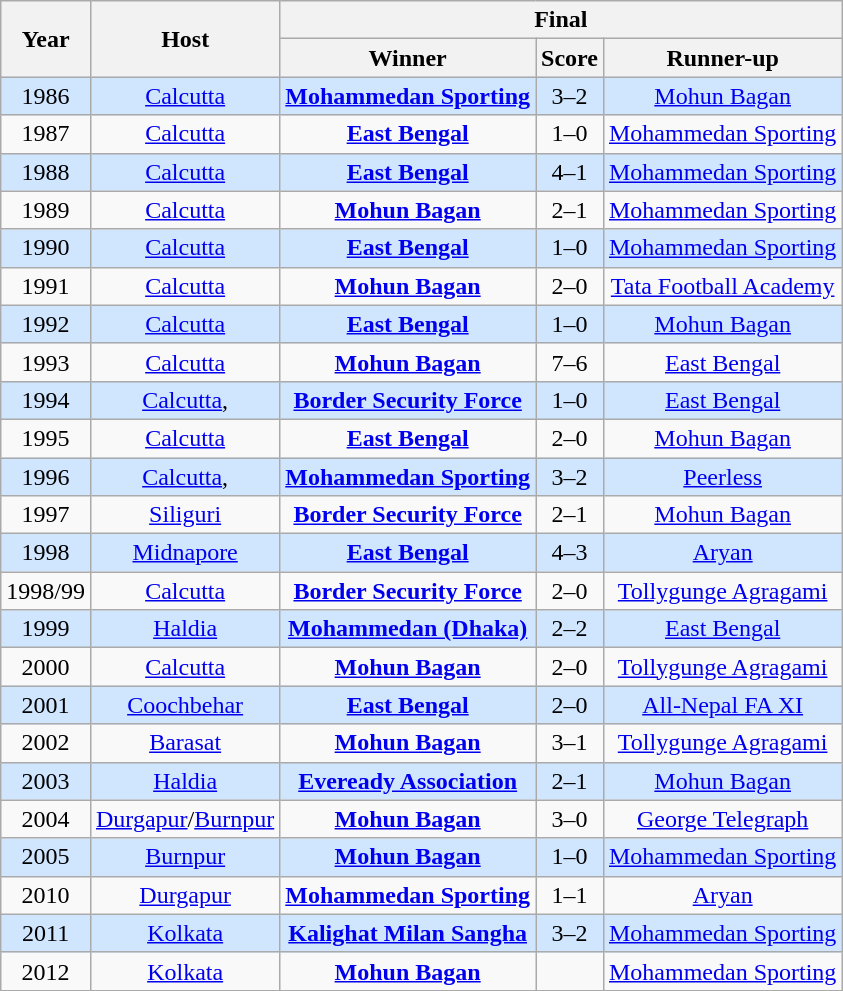<table class="wikitable" style="text-align: center;">
<tr>
<th rowspan="2" style="text-align: center;">Year</th>
<th rowspan="2" style="text-align: center;">Host</th>
<th colspan=3>Final</th>
</tr>
<tr>
<th>Winner</th>
<th>Score</th>
<th>Runner-up</th>
</tr>
<tr style="background: #D0E6FF;">
<td>1986</td>
<td><a href='#'>Calcutta</a></td>
<td><strong><a href='#'>Mohammedan Sporting</a></strong></td>
<td>3–2</td>
<td><a href='#'>Mohun Bagan</a></td>
</tr>
<tr>
<td>1987</td>
<td><a href='#'>Calcutta</a></td>
<td><strong><a href='#'>East Bengal</a></strong></td>
<td>1–0</td>
<td><a href='#'>Mohammedan Sporting</a></td>
</tr>
<tr style="background: #D0E6FF;">
<td>1988</td>
<td><a href='#'>Calcutta</a></td>
<td><strong><a href='#'>East Bengal</a></strong></td>
<td>4–1</td>
<td><a href='#'>Mohammedan Sporting</a></td>
</tr>
<tr>
<td>1989</td>
<td><a href='#'>Calcutta</a></td>
<td><strong><a href='#'>Mohun Bagan</a></strong></td>
<td>2–1</td>
<td><a href='#'>Mohammedan Sporting</a></td>
</tr>
<tr style="background: #D0E6FF;">
<td>1990</td>
<td><a href='#'>Calcutta</a></td>
<td><strong><a href='#'>East Bengal</a></strong></td>
<td>1–0</td>
<td><a href='#'>Mohammedan Sporting</a></td>
</tr>
<tr>
<td>1991</td>
<td><a href='#'>Calcutta</a></td>
<td><strong><a href='#'>Mohun Bagan</a></strong></td>
<td>2–0</td>
<td><a href='#'>Tata Football Academy</a></td>
</tr>
<tr style="background: #D0E6FF;">
<td>1992</td>
<td><a href='#'>Calcutta</a></td>
<td><strong><a href='#'>East Bengal</a></strong></td>
<td>1–0</td>
<td><a href='#'>Mohun Bagan</a></td>
</tr>
<tr>
<td>1993</td>
<td><a href='#'>Calcutta</a></td>
<td><strong><a href='#'>Mohun Bagan</a></strong></td>
<td>7–6 </td>
<td><a href='#'>East Bengal</a></td>
</tr>
<tr style="background: #D0E6FF;">
<td>1994</td>
<td><a href='#'>Calcutta</a>,</td>
<td><strong><a href='#'>Border Security Force</a></strong></td>
<td>1–0</td>
<td><a href='#'>East Bengal</a></td>
</tr>
<tr>
<td>1995</td>
<td><a href='#'>Calcutta</a></td>
<td><strong><a href='#'>East Bengal</a></strong></td>
<td>2–0</td>
<td><a href='#'>Mohun Bagan</a></td>
</tr>
<tr style="background: #D0E6FF;">
<td>1996</td>
<td><a href='#'>Calcutta</a>,</td>
<td><strong><a href='#'>Mohammedan Sporting</a></strong></td>
<td>3–2 </td>
<td><a href='#'>Peerless</a></td>
</tr>
<tr>
<td>1997</td>
<td><a href='#'>Siliguri</a></td>
<td><strong><a href='#'>Border Security Force</a></strong></td>
<td>2–1</td>
<td><a href='#'>Mohun Bagan</a></td>
</tr>
<tr style="background: #D0E6FF;">
<td>1998</td>
<td><a href='#'>Midnapore</a></td>
<td><strong><a href='#'>East Bengal</a></strong></td>
<td>4–3 </td>
<td><a href='#'>Aryan</a></td>
</tr>
<tr>
<td>1998/99</td>
<td><a href='#'>Calcutta</a></td>
<td><strong><a href='#'>Border Security Force</a></strong></td>
<td>2–0</td>
<td><a href='#'>Tollygunge Agragami</a></td>
</tr>
<tr style="background: #D0E6FF;">
<td>1999</td>
<td><a href='#'>Haldia</a></td>
<td> <strong><a href='#'>Mohammedan (Dhaka)</a></strong></td>
<td>2–2  </td>
<td><a href='#'>East Bengal</a></td>
</tr>
<tr>
<td>2000</td>
<td><a href='#'>Calcutta</a></td>
<td><strong><a href='#'>Mohun Bagan</a></strong></td>
<td>2–0</td>
<td><a href='#'>Tollygunge Agragami</a></td>
</tr>
<tr style="background: #D0E6FF;">
<td>2001</td>
<td><a href='#'>Coochbehar</a></td>
<td><strong><a href='#'>East Bengal</a></strong></td>
<td>2–0</td>
<td> <a href='#'>All-Nepal FA XI</a></td>
</tr>
<tr>
<td>2002</td>
<td><a href='#'>Barasat</a></td>
<td><strong><a href='#'>Mohun Bagan</a></strong></td>
<td>3–1</td>
<td><a href='#'>Tollygunge Agragami</a></td>
</tr>
<tr style="background: #D0E6FF;">
<td>2003</td>
<td><a href='#'>Haldia</a></td>
<td><strong><a href='#'>Eveready Association</a></strong></td>
<td>2–1</td>
<td><a href='#'>Mohun Bagan</a></td>
</tr>
<tr>
<td>2004</td>
<td><a href='#'>Durgapur</a>/<a href='#'>Burnpur</a></td>
<td><strong><a href='#'>Mohun Bagan</a></strong></td>
<td>3–0</td>
<td><a href='#'>George Telegraph</a></td>
</tr>
<tr style="background: #D0E6FF;">
<td>2005</td>
<td><a href='#'>Burnpur</a></td>
<td><strong><a href='#'>Mohun Bagan</a></strong></td>
<td>1–0</td>
<td><a href='#'>Mohammedan Sporting</a></td>
</tr>
<tr>
<td>2010</td>
<td><a href='#'>Durgapur</a></td>
<td><strong><a href='#'>Mohammedan Sporting</a></strong></td>
<td>1–1  </td>
<td><a href='#'>Aryan</a></td>
</tr>
<tr style="background: #D0E6FF;">
<td>2011</td>
<td><a href='#'>Kolkata</a></td>
<td><strong><a href='#'>Kalighat Milan Sangha</a></strong></td>
<td>3–2</td>
<td><a href='#'>Mohammedan Sporting</a></td>
</tr>
<tr>
<td>2012</td>
<td><a href='#'>Kolkata</a></td>
<td><strong><a href='#'>Mohun Bagan</a></strong></td>
<td></td>
<td><a href='#'>Mohammedan Sporting</a></td>
</tr>
<tr>
</tr>
</table>
